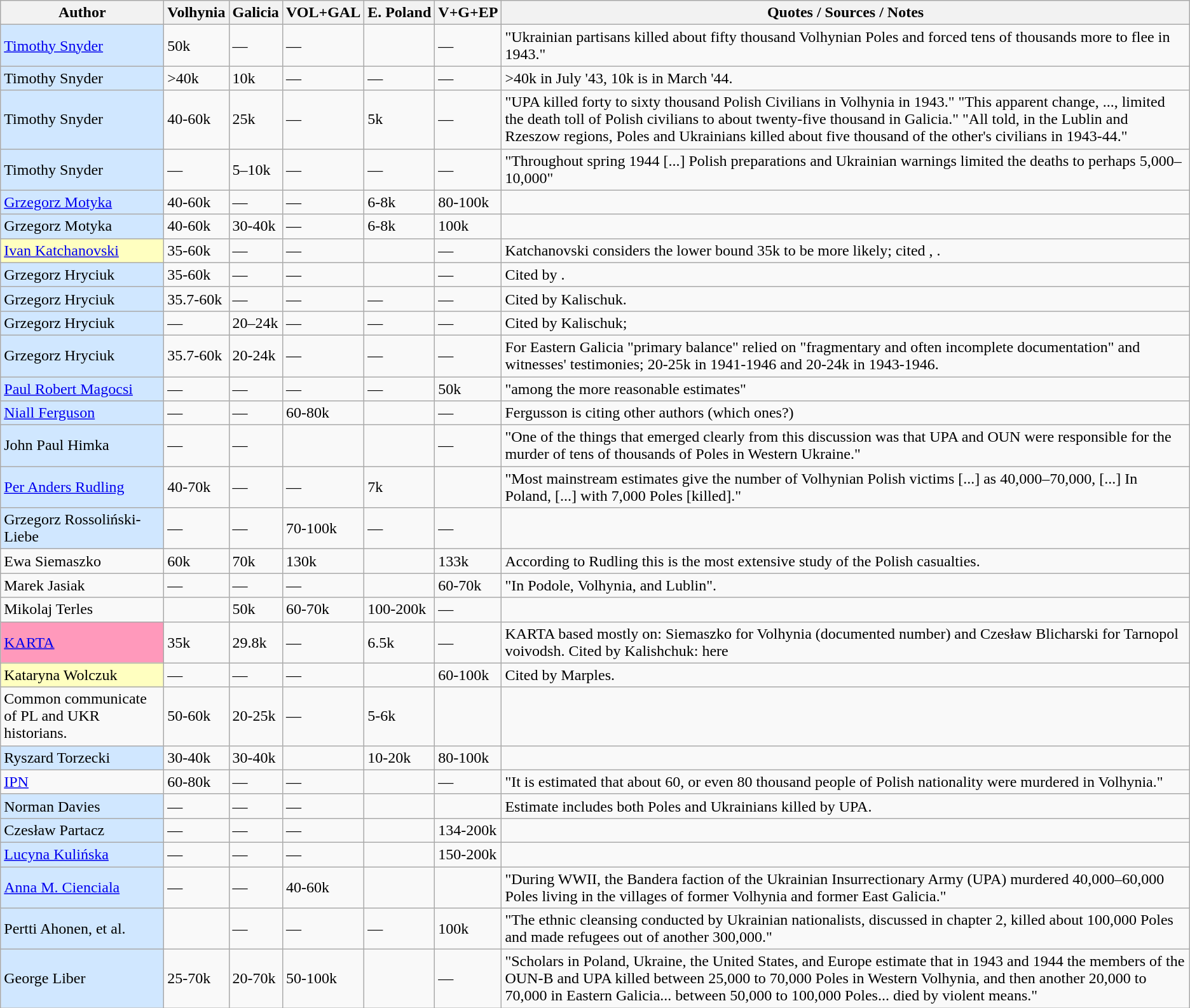<table class="wikitable sortable">
<tr>
<th scope="col">Author</th>
<th scope="col">Volhynia</th>
<th scope="col">Galicia</th>
<th scope="col">VOL+GAL</th>
<th scope="col">E. Poland</th>
<th scope="col">V+G+EP</th>
<th scope="col" class="unsortable">Quotes / Sources / Notes</th>
</tr>
<tr>
<td style="text-align:left; background:#d0e7ff;"><a href='#'>Timothy Snyder</a></td>
<td>50k</td>
<td>—</td>
<td>—</td>
<td></td>
<td>—</td>
<td>"Ukrainian partisans killed about fifty thousand Volhynian Poles and forced tens of thousands more to flee in 1943."</td>
</tr>
<tr>
<td style="text-align:left; background:#d0e7ff;">Timothy Snyder</td>
<td>>40k</td>
<td>10k</td>
<td>—</td>
<td>—</td>
<td>—</td>
<td>>40k in July '43, 10k is in March '44.</td>
</tr>
<tr>
<td style="text-align:left; background:#d0e7ff;">Timothy Snyder</td>
<td>40-60k</td>
<td>25k</td>
<td>—</td>
<td>5k</td>
<td>—</td>
<td>"UPA killed forty to sixty thousand Polish Civilians in Volhynia in 1943." "This apparent change, ..., limited the death toll of Polish civilians to about twenty-five thousand in Galicia." "All told, in the Lublin and Rzeszow regions, Poles and Ukrainians killed about five thousand of the other's civilians in 1943-44."</td>
</tr>
<tr>
<td style="text-align:left; background:#d0e7ff;">Timothy Snyder</td>
<td>—</td>
<td>5–10k</td>
<td>—</td>
<td>—</td>
<td>—</td>
<td>"Throughout spring 1944 [...] Polish preparations and Ukrainian warnings limited the deaths to perhaps 5,000–10,000"</td>
</tr>
<tr>
<td style="text-align:left; background:#d0e7ff;"><a href='#'>Grzegorz Motyka</a></td>
<td>40-60k</td>
<td>—</td>
<td>—</td>
<td>6-8k</td>
<td>80-100k</td>
<td></td>
</tr>
<tr>
<td style="text-align:left; background:#d0e7ff;">Grzegorz Motyka</td>
<td>40-60k</td>
<td>30-40k</td>
<td>—</td>
<td>6-8k</td>
<td>100k</td>
<td></td>
</tr>
<tr>
<td style="text-align:left; background:#ffffc0;"><a href='#'>Ivan Katchanovski</a></td>
<td>35-60k</td>
<td>—</td>
<td>—</td>
<td></td>
<td>—</td>
<td>Katchanovski considers the lower bound 35k to be more likely; cited , .</td>
</tr>
<tr>
<td style="text-align:left; background:#d0e7ff;">Grzegorz Hryciuk</td>
<td>35-60k</td>
<td>—</td>
<td>—</td>
<td></td>
<td>—</td>
<td> Cited by .</td>
</tr>
<tr>
<td style="text-align:left; background:#d0e7ff;">Grzegorz Hryciuk</td>
<td>35.7-60k</td>
<td>—</td>
<td>—</td>
<td>—</td>
<td>—</td>
<td> Cited by Kalischuk.</td>
</tr>
<tr>
<td style="text-align:left; background:#d0e7ff;">Grzegorz Hryciuk</td>
<td>—</td>
<td>20–24k</td>
<td>—</td>
<td>—</td>
<td>—</td>
<td> Cited by Kalischuk; </td>
</tr>
<tr>
<td style="text-align:left; background:#d0e7ff;">Grzegorz Hryciuk</td>
<td>35.7-60k</td>
<td>20-24k</td>
<td>—</td>
<td>—</td>
<td>—</td>
<td> For Eastern Galicia "primary balance" relied on "fragmentary and often incomplete documentation" and witnesses' testimonies; 20-25k in 1941-1946 and 20-24k in 1943-1946.</td>
</tr>
<tr>
<td style="text-align:left; background:#d0e7ff;"><a href='#'>Paul Robert Magocsi</a></td>
<td>—</td>
<td>—</td>
<td>—</td>
<td>—</td>
<td>50k</td>
<td>"among the more reasonable estimates"</td>
</tr>
<tr>
<td style="text-align:left; background:#d0e7ff;"><a href='#'>Niall Ferguson</a></td>
<td>—</td>
<td>—</td>
<td>60-80k</td>
<td></td>
<td>—</td>
<td> Fergusson is citing other authors (which ones?)</td>
</tr>
<tr>
<td style="text-align:left; background:#d0e7ff;">John Paul Himka</td>
<td>—</td>
<td>—</td>
<td></td>
<td></td>
<td>—</td>
<td>"One of the things that emerged clearly from this discussion was that UPA and OUN were responsible for the murder of tens of thousands of Poles in Western Ukraine."</td>
</tr>
<tr>
<td style="text-align:left; background:#d0e7ff;"><a href='#'>Per Anders Rudling</a></td>
<td>40-70k</td>
<td>—</td>
<td>—</td>
<td>7k</td>
<td></td>
<td>"Most mainstream estimates give the number of Volhynian Polish victims [...] as 40,000–70,000, [...] In Poland, [...] with 7,000 Poles [killed]."</td>
</tr>
<tr>
<td style="text-align:left; background:#d0e7ff;">Grzegorz Rossoliński-Liebe</td>
<td>—</td>
<td>—</td>
<td>70-100k</td>
<td>—</td>
<td>—</td>
<td></td>
</tr>
<tr>
<td>Ewa Siemaszko</td>
<td>60k</td>
<td>70k</td>
<td>130k</td>
<td></td>
<td>133k</td>
<td> According to Rudling this is the most extensive study of the Polish casualties.</td>
</tr>
<tr>
<td>Marek Jasiak</td>
<td>—</td>
<td>—</td>
<td>—</td>
<td></td>
<td>60-70k</td>
<td>"In Podole, Volhynia, and Lublin".</td>
</tr>
<tr>
<td>Mikolaj Terles</td>
<td></td>
<td>50k</td>
<td>60-70k</td>
<td>100-200k</td>
<td>—</td>
<td></td>
</tr>
<tr>
<td style="text-align:left; background:#f9b;"><a href='#'>KARTA</a></td>
<td>35k</td>
<td>29.8k</td>
<td>—</td>
<td>6.5k</td>
<td>—</td>
<td>KARTA based mostly on: Siemaszko for Volhynia (documented number) and Czesław Blicharski for Tarnopol voivodsh. Cited by Kalishchuk: here </td>
</tr>
<tr>
<td style="text-align:left; background:#ffffc0;">Kataryna Wolczuk</td>
<td>—</td>
<td>—</td>
<td>—</td>
<td></td>
<td>60-100k</td>
<td> Cited by Marples.</td>
</tr>
<tr>
<td>Common communicate of PL and UKR historians.</td>
<td>50-60k</td>
<td>20-25k</td>
<td>—</td>
<td>5-6k</td>
<td></td>
<td><br></td>
</tr>
<tr>
<td style="text-align:left; background:#d0e7ff;">Ryszard Torzecki</td>
<td>30-40k</td>
<td>30-40k</td>
<td></td>
<td>10-20k</td>
<td>80-100k</td>
<td></td>
</tr>
<tr>
<td><a href='#'>IPN</a></td>
<td>60-80k</td>
<td>—</td>
<td>—</td>
<td></td>
<td>—</td>
<td>"It is estimated that about 60, or even 80 thousand people of Polish nationality were murdered in Volhynia."</td>
</tr>
<tr>
<td style="text-align:left; background:#d0e7ff;">Norman Davies</td>
<td>—</td>
<td>—</td>
<td>—</td>
<td></td>
<td></td>
<td>Estimate includes both Poles and Ukrainians killed by UPA.</td>
</tr>
<tr>
<td style="text-align:left; background:#d0e7ff;">Czesław Partacz</td>
<td>—</td>
<td>—</td>
<td>—</td>
<td></td>
<td>134-200k</td>
<td> </td>
</tr>
<tr>
<td style="text-align:left; background:#d0e7ff;"><a href='#'>Lucyna Kulińska</a></td>
<td>—</td>
<td>—</td>
<td>—</td>
<td></td>
<td>150-200k</td>
<td> </td>
</tr>
<tr>
<td style="text-align:left; background:#d0e7ff;"><a href='#'>Anna M. Cienciala</a></td>
<td>—</td>
<td>—</td>
<td>40-60k</td>
<td></td>
<td></td>
<td>"During WWII, the Bandera faction of the Ukrainian Insurrectionary Army (UPA) murdered 40,000–60,000 Poles living in the villages of former Volhynia and former East Galicia."</td>
</tr>
<tr>
<td style="text-align:left; background:#d0e7ff;">Pertti Ahonen, et al.</td>
<td></td>
<td>—</td>
<td>—</td>
<td>—</td>
<td>100k</td>
<td>"The ethnic cleansing conducted by Ukrainian nationalists, discussed in chapter 2, killed about 100,000 Poles and made refugees out of another 300,000."</td>
</tr>
<tr>
<td style="text-align:left; background:#d0e7ff;">George Liber</td>
<td>25-70k</td>
<td>20-70k</td>
<td>50-100k</td>
<td></td>
<td>—</td>
<td>"Scholars in Poland, Ukraine, the United States, and Europe estimate that in 1943 and 1944 the members of the OUN-B and UPA killed between 25,000 to 70,000 Poles in Western Volhynia, and then another 20,000 to 70,000 in Eastern Galicia... between 50,000 to 100,000 Poles... died by violent means."</td>
</tr>
</table>
